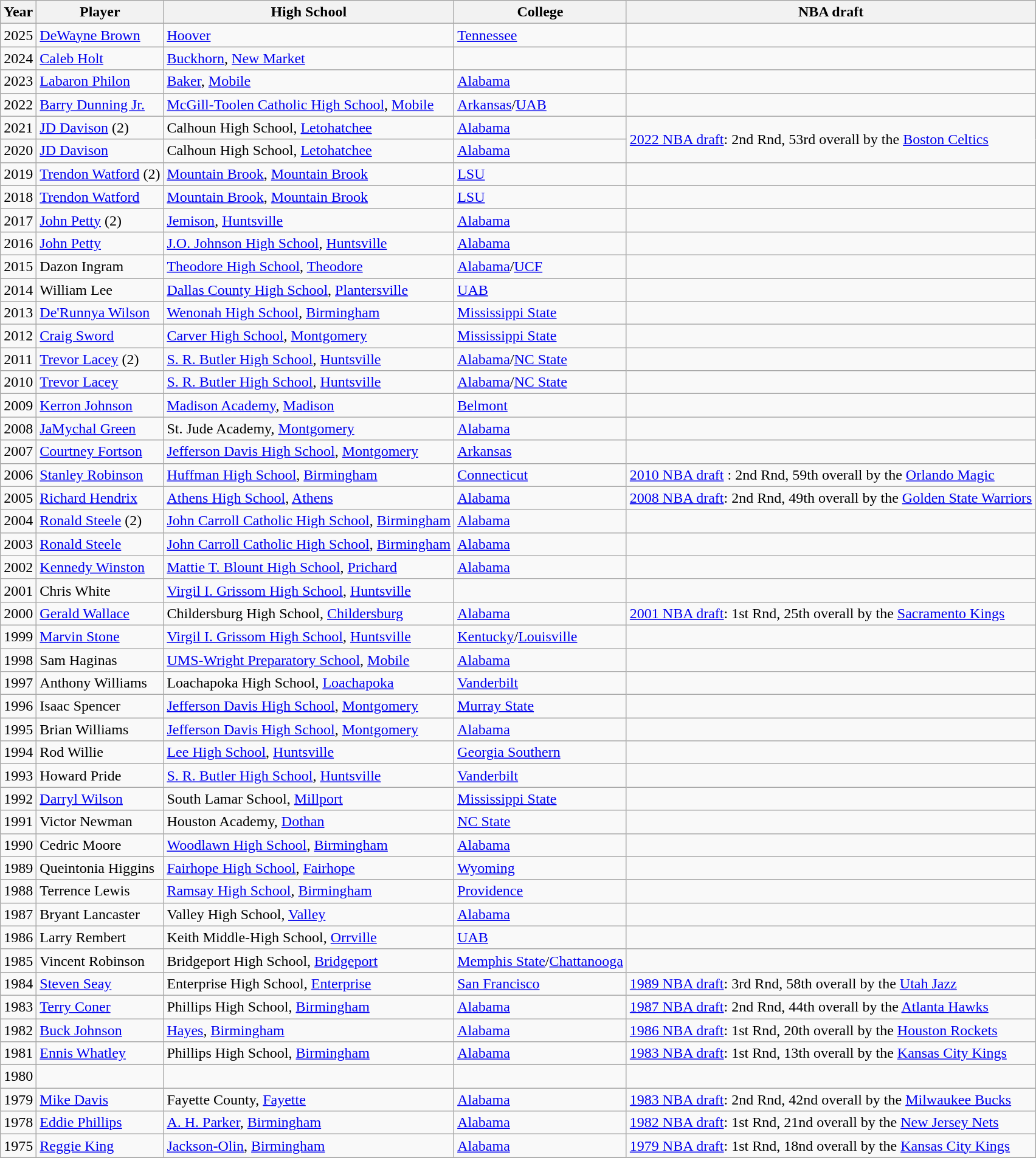<table class="wikitable sortable">
<tr>
<th>Year</th>
<th>Player</th>
<th>High School</th>
<th>College</th>
<th>NBA draft</th>
</tr>
<tr>
<td>2025</td>
<td><a href='#'>DeWayne Brown</a></td>
<td><a href='#'>Hoover</a></td>
<td><a href='#'>Tennessee</a></td>
<td></td>
</tr>
<tr>
<td>2024</td>
<td><a href='#'>Caleb Holt</a></td>
<td><a href='#'>Buckhorn</a>, <a href='#'>New Market</a></td>
<td></td>
<td></td>
</tr>
<tr>
<td>2023</td>
<td><a href='#'>Labaron Philon</a></td>
<td><a href='#'>Baker</a>, <a href='#'>Mobile</a></td>
<td><a href='#'>Alabama</a></td>
<td></td>
</tr>
<tr>
<td>2022</td>
<td><a href='#'>Barry Dunning Jr.</a></td>
<td><a href='#'>McGill-Toolen Catholic High School</a>, <a href='#'>Mobile</a></td>
<td><a href='#'>Arkansas</a>/<a href='#'>UAB</a></td>
<td></td>
</tr>
<tr>
<td>2021</td>
<td><a href='#'>JD Davison</a> (2)</td>
<td>Calhoun High School, <a href='#'>Letohatchee</a></td>
<td><a href='#'>Alabama</a></td>
<td rowspan="2"><a href='#'>2022 NBA draft</a>: 2nd Rnd, 53rd overall by the <a href='#'>Boston Celtics</a></td>
</tr>
<tr>
<td>2020</td>
<td><a href='#'>JD Davison</a></td>
<td>Calhoun High School, <a href='#'>Letohatchee</a></td>
<td><a href='#'>Alabama</a></td>
</tr>
<tr>
<td>2019</td>
<td><a href='#'>Trendon Watford</a> (2)</td>
<td><a href='#'>Mountain Brook</a>, <a href='#'>Mountain Brook</a></td>
<td><a href='#'>LSU</a></td>
<td></td>
</tr>
<tr>
<td>2018</td>
<td><a href='#'>Trendon Watford</a></td>
<td><a href='#'>Mountain Brook</a>, <a href='#'>Mountain Brook</a></td>
<td><a href='#'>LSU</a></td>
<td></td>
</tr>
<tr>
<td>2017</td>
<td><a href='#'>John Petty</a> (2)</td>
<td><a href='#'>Jemison</a>, <a href='#'>Huntsville</a></td>
<td><a href='#'>Alabama</a></td>
<td></td>
</tr>
<tr>
<td>2016</td>
<td><a href='#'>John Petty</a></td>
<td><a href='#'>J.O. Johnson High School</a>, <a href='#'>Huntsville</a></td>
<td><a href='#'>Alabama</a></td>
<td></td>
</tr>
<tr>
<td>2015</td>
<td>Dazon Ingram</td>
<td><a href='#'>Theodore High School</a>, <a href='#'>Theodore</a></td>
<td><a href='#'>Alabama</a>/<a href='#'>UCF</a></td>
<td></td>
</tr>
<tr>
<td>2014</td>
<td>William Lee</td>
<td><a href='#'>Dallas County High School</a>, <a href='#'>Plantersville</a></td>
<td><a href='#'>UAB</a></td>
<td></td>
</tr>
<tr>
<td>2013</td>
<td><a href='#'>De'Runnya Wilson</a></td>
<td><a href='#'>Wenonah High School</a>, <a href='#'>Birmingham</a></td>
<td><a href='#'>Mississippi State</a></td>
<td></td>
</tr>
<tr>
<td>2012</td>
<td><a href='#'>Craig Sword</a></td>
<td><a href='#'>Carver High School</a>, <a href='#'>Montgomery</a></td>
<td><a href='#'>Mississippi State</a></td>
<td></td>
</tr>
<tr>
<td>2011</td>
<td><a href='#'>Trevor Lacey</a> (2)</td>
<td><a href='#'>S. R. Butler High School</a>, <a href='#'>Huntsville</a></td>
<td><a href='#'>Alabama</a>/<a href='#'>NC State</a></td>
<td></td>
</tr>
<tr>
<td>2010</td>
<td><a href='#'>Trevor Lacey</a></td>
<td><a href='#'>S. R. Butler High School</a>, <a href='#'>Huntsville</a></td>
<td><a href='#'>Alabama</a>/<a href='#'>NC State</a></td>
<td></td>
</tr>
<tr>
<td>2009</td>
<td><a href='#'>Kerron Johnson</a></td>
<td><a href='#'>Madison Academy</a>, <a href='#'>Madison</a></td>
<td><a href='#'>Belmont</a></td>
<td></td>
</tr>
<tr>
<td>2008</td>
<td><a href='#'>JaMychal Green</a></td>
<td>St. Jude Academy, <a href='#'>Montgomery</a></td>
<td><a href='#'>Alabama</a></td>
<td></td>
</tr>
<tr>
<td>2007</td>
<td><a href='#'>Courtney Fortson</a></td>
<td><a href='#'>Jefferson Davis High School</a>, <a href='#'>Montgomery</a></td>
<td><a href='#'>Arkansas</a></td>
<td></td>
</tr>
<tr>
<td>2006</td>
<td><a href='#'>Stanley Robinson</a></td>
<td><a href='#'>Huffman High School</a>, <a href='#'>Birmingham</a></td>
<td><a href='#'>Connecticut</a></td>
<td><a href='#'>2010 NBA draft</a> : 2nd Rnd, 59th overall by the <a href='#'>Orlando Magic</a></td>
</tr>
<tr>
<td>2005</td>
<td><a href='#'>Richard Hendrix</a></td>
<td><a href='#'>Athens High School</a>, <a href='#'>Athens</a></td>
<td><a href='#'>Alabama</a></td>
<td><a href='#'>2008 NBA draft</a>: 2nd Rnd, 49th overall by the <a href='#'>Golden State Warriors</a></td>
</tr>
<tr>
<td>2004</td>
<td><a href='#'>Ronald Steele</a> (2)</td>
<td><a href='#'>John Carroll Catholic High School</a>, <a href='#'>Birmingham</a></td>
<td><a href='#'>Alabama</a></td>
<td></td>
</tr>
<tr>
<td>2003</td>
<td><a href='#'>Ronald Steele</a></td>
<td><a href='#'>John Carroll Catholic High School</a>, <a href='#'>Birmingham</a></td>
<td><a href='#'>Alabama</a></td>
<td></td>
</tr>
<tr>
<td>2002</td>
<td><a href='#'>Kennedy Winston</a></td>
<td><a href='#'>Mattie T. Blount High School</a>, <a href='#'>Prichard</a></td>
<td><a href='#'>Alabama</a></td>
<td></td>
</tr>
<tr>
<td>2001</td>
<td>Chris White</td>
<td><a href='#'>Virgil I. Grissom High School</a>, <a href='#'>Huntsville</a></td>
<td></td>
<td></td>
</tr>
<tr>
<td>2000</td>
<td><a href='#'>Gerald Wallace</a></td>
<td>Childersburg High School, <a href='#'>Childersburg</a></td>
<td><a href='#'>Alabama</a></td>
<td><a href='#'>2001 NBA draft</a>: 1st Rnd, 25th overall by the <a href='#'>Sacramento Kings</a></td>
</tr>
<tr>
<td>1999</td>
<td><a href='#'>Marvin Stone</a></td>
<td><a href='#'>Virgil I. Grissom High School</a>, <a href='#'>Huntsville</a></td>
<td><a href='#'>Kentucky</a>/<a href='#'>Louisville</a></td>
<td></td>
</tr>
<tr>
<td>1998</td>
<td>Sam Haginas</td>
<td><a href='#'>UMS-Wright Preparatory School</a>, <a href='#'>Mobile</a></td>
<td><a href='#'>Alabama</a></td>
<td></td>
</tr>
<tr>
<td>1997</td>
<td>Anthony Williams</td>
<td>Loachapoka High School, <a href='#'>Loachapoka</a></td>
<td><a href='#'>Vanderbilt</a></td>
<td></td>
</tr>
<tr>
<td>1996</td>
<td>Isaac Spencer</td>
<td><a href='#'>Jefferson Davis High School</a>, <a href='#'>Montgomery</a></td>
<td><a href='#'>Murray State</a></td>
<td></td>
</tr>
<tr>
<td>1995</td>
<td>Brian Williams</td>
<td><a href='#'>Jefferson Davis High School</a>, <a href='#'>Montgomery</a></td>
<td><a href='#'>Alabama</a></td>
<td></td>
</tr>
<tr>
<td>1994</td>
<td>Rod Willie</td>
<td><a href='#'>Lee High School</a>, <a href='#'>Huntsville</a></td>
<td><a href='#'>Georgia Southern</a></td>
<td></td>
</tr>
<tr>
<td>1993</td>
<td>Howard Pride</td>
<td><a href='#'>S. R. Butler High School</a>, <a href='#'>Huntsville</a></td>
<td><a href='#'>Vanderbilt</a></td>
<td></td>
</tr>
<tr>
<td>1992</td>
<td><a href='#'>Darryl Wilson</a></td>
<td>South Lamar School, <a href='#'>Millport</a></td>
<td><a href='#'>Mississippi State</a></td>
<td></td>
</tr>
<tr>
<td>1991</td>
<td>Victor Newman</td>
<td>Houston Academy, <a href='#'>Dothan</a></td>
<td><a href='#'>NC State</a></td>
<td></td>
</tr>
<tr>
<td>1990</td>
<td>Cedric Moore</td>
<td><a href='#'>Woodlawn High School</a>, <a href='#'>Birmingham</a></td>
<td><a href='#'>Alabama</a></td>
<td></td>
</tr>
<tr>
<td>1989</td>
<td>Queintonia Higgins</td>
<td><a href='#'>Fairhope High School</a>, <a href='#'>Fairhope</a></td>
<td><a href='#'>Wyoming</a></td>
<td></td>
</tr>
<tr>
<td>1988</td>
<td>Terrence Lewis</td>
<td><a href='#'>Ramsay High School</a>, <a href='#'>Birmingham</a></td>
<td><a href='#'>Providence</a></td>
<td></td>
</tr>
<tr>
<td>1987</td>
<td>Bryant Lancaster</td>
<td>Valley High School, <a href='#'>Valley</a></td>
<td><a href='#'>Alabama</a></td>
<td></td>
</tr>
<tr>
<td>1986</td>
<td>Larry Rembert</td>
<td>Keith Middle-High School, <a href='#'>Orrville</a></td>
<td><a href='#'>UAB</a></td>
<td></td>
</tr>
<tr>
<td>1985</td>
<td>Vincent Robinson</td>
<td>Bridgeport High School, <a href='#'>Bridgeport</a></td>
<td><a href='#'>Memphis State</a>/<a href='#'>Chattanooga</a></td>
<td></td>
</tr>
<tr>
<td>1984</td>
<td><a href='#'>Steven Seay</a></td>
<td>Enterprise High School, <a href='#'>Enterprise</a></td>
<td><a href='#'>San Francisco</a></td>
<td><a href='#'>1989 NBA draft</a>: 3rd Rnd, 58th overall by the <a href='#'>Utah Jazz</a></td>
</tr>
<tr>
<td>1983</td>
<td><a href='#'>Terry Coner</a></td>
<td>Phillips High School, <a href='#'>Birmingham</a></td>
<td><a href='#'>Alabama</a></td>
<td><a href='#'>1987 NBA draft</a>: 2nd Rnd, 44th overall by the <a href='#'>Atlanta Hawks</a></td>
</tr>
<tr>
<td>1982</td>
<td><a href='#'>Buck Johnson</a></td>
<td><a href='#'>Hayes</a>, <a href='#'>Birmingham</a></td>
<td><a href='#'>Alabama</a></td>
<td><a href='#'>1986 NBA draft</a>: 1st Rnd, 20th overall by the <a href='#'>Houston Rockets</a></td>
</tr>
<tr>
<td>1981</td>
<td><a href='#'>Ennis Whatley</a></td>
<td>Phillips High School, <a href='#'>Birmingham</a></td>
<td><a href='#'>Alabama</a></td>
<td><a href='#'>1983 NBA draft</a>: 1st Rnd, 13th overall by the <a href='#'>Kansas City Kings</a></td>
</tr>
<tr>
<td>1980</td>
<td></td>
<td></td>
<td></td>
<td></td>
</tr>
<tr>
<td>1979</td>
<td><a href='#'>Mike Davis</a></td>
<td>Fayette County, <a href='#'>Fayette</a></td>
<td><a href='#'>Alabama</a></td>
<td><a href='#'>1983 NBA draft</a>: 2nd Rnd, 42nd overall by the <a href='#'>Milwaukee Bucks</a></td>
</tr>
<tr>
<td>1978</td>
<td><a href='#'>Eddie Phillips</a></td>
<td><a href='#'>A. H. Parker</a>, <a href='#'>Birmingham</a></td>
<td><a href='#'>Alabama</a></td>
<td><a href='#'>1982 NBA draft</a>: 1st Rnd, 21nd overall by the <a href='#'>New Jersey Nets</a></td>
</tr>
<tr>
<td>1975</td>
<td><a href='#'>Reggie King</a></td>
<td><a href='#'>Jackson-Olin</a>, <a href='#'>Birmingham</a></td>
<td><a href='#'>Alabama</a></td>
<td><a href='#'>1979 NBA draft</a>: 1st Rnd, 18nd overall by the <a href='#'>Kansas City Kings</a></td>
</tr>
<tr>
</tr>
</table>
